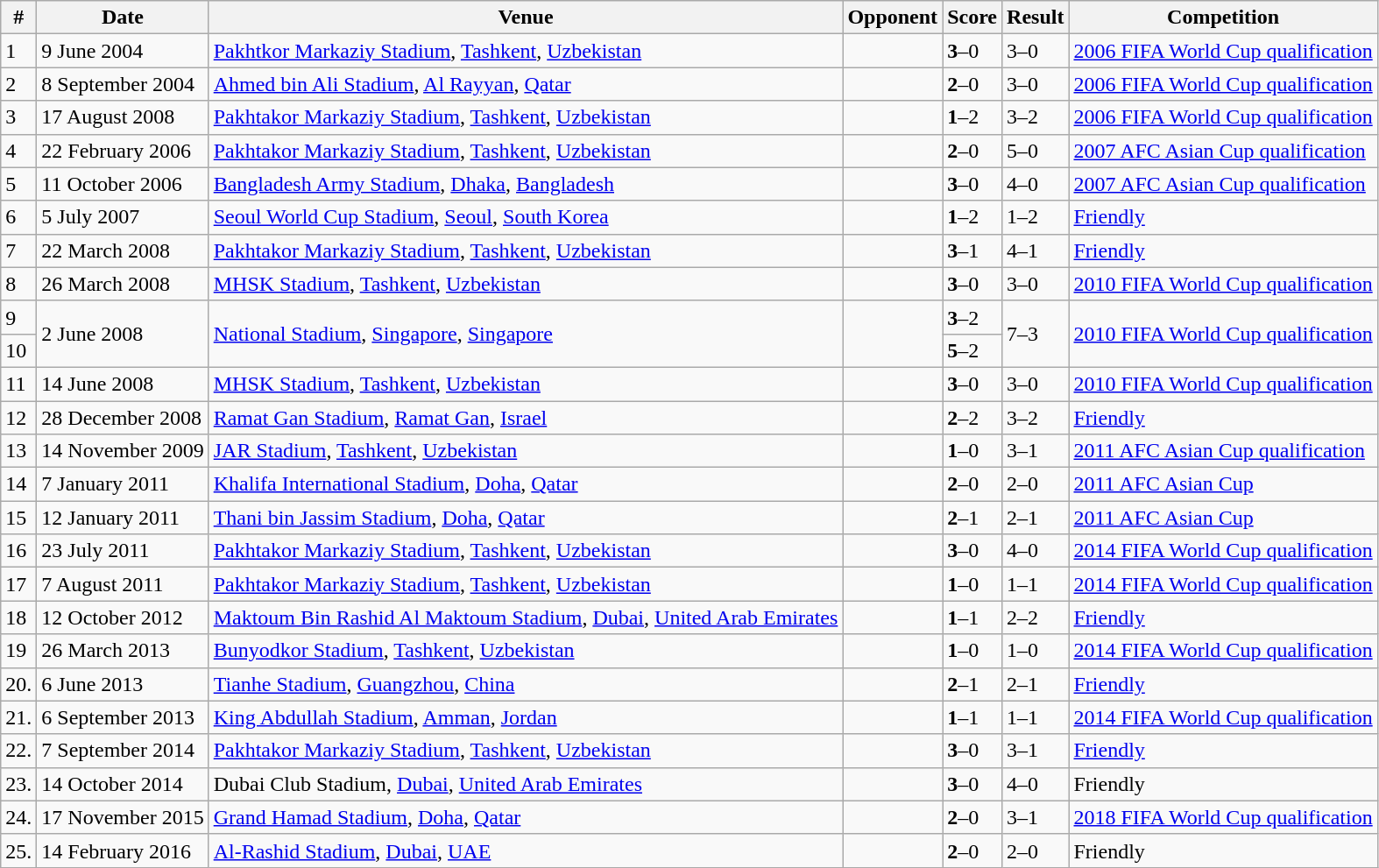<table class="wikitable collapsible collapsed">
<tr>
<th>#</th>
<th>Date</th>
<th>Venue</th>
<th>Opponent</th>
<th>Score</th>
<th>Result</th>
<th>Competition</th>
</tr>
<tr>
<td>1</td>
<td>9 June 2004</td>
<td><a href='#'>Pakhtkor Markaziy Stadium</a>, <a href='#'>Tashkent</a>, <a href='#'>Uzbekistan</a></td>
<td></td>
<td><strong>3</strong>–0</td>
<td>3–0</td>
<td><a href='#'>2006 FIFA World Cup qualification</a></td>
</tr>
<tr>
<td>2</td>
<td>8 September 2004</td>
<td><a href='#'>Ahmed bin Ali Stadium</a>, <a href='#'>Al Rayyan</a>, <a href='#'>Qatar</a></td>
<td></td>
<td><strong>2</strong>–0</td>
<td>3–0</td>
<td><a href='#'>2006 FIFA World Cup qualification</a></td>
</tr>
<tr>
<td>3</td>
<td>17 August 2008</td>
<td><a href='#'>Pakhtakor Markaziy Stadium</a>, <a href='#'>Tashkent</a>, <a href='#'>Uzbekistan</a></td>
<td></td>
<td><strong>1</strong>–2</td>
<td>3–2</td>
<td><a href='#'>2006 FIFA World Cup qualification</a></td>
</tr>
<tr>
<td>4</td>
<td>22 February 2006</td>
<td><a href='#'>Pakhtakor Markaziy Stadium</a>, <a href='#'>Tashkent</a>, <a href='#'>Uzbekistan</a></td>
<td></td>
<td><strong>2</strong>–0</td>
<td>5–0</td>
<td><a href='#'>2007 AFC Asian Cup qualification</a></td>
</tr>
<tr>
<td>5</td>
<td>11 October 2006</td>
<td><a href='#'>Bangladesh Army Stadium</a>, <a href='#'>Dhaka</a>, <a href='#'>Bangladesh</a></td>
<td></td>
<td><strong>3</strong>–0</td>
<td>4–0</td>
<td><a href='#'>2007 AFC Asian Cup qualification</a></td>
</tr>
<tr>
<td>6</td>
<td>5 July 2007</td>
<td><a href='#'>Seoul World Cup Stadium</a>, <a href='#'>Seoul</a>, <a href='#'>South Korea</a></td>
<td></td>
<td><strong>1</strong>–2</td>
<td>1–2</td>
<td><a href='#'>Friendly</a></td>
</tr>
<tr>
<td>7</td>
<td>22 March 2008</td>
<td><a href='#'>Pakhtakor Markaziy Stadium</a>, <a href='#'>Tashkent</a>, <a href='#'>Uzbekistan</a></td>
<td></td>
<td><strong>3</strong>–1</td>
<td>4–1</td>
<td><a href='#'>Friendly</a></td>
</tr>
<tr>
<td>8</td>
<td>26 March 2008</td>
<td><a href='#'>MHSK Stadium</a>, <a href='#'>Tashkent</a>, <a href='#'>Uzbekistan</a></td>
<td></td>
<td><strong>3</strong>–0</td>
<td>3–0</td>
<td><a href='#'>2010 FIFA World Cup qualification</a></td>
</tr>
<tr>
<td>9</td>
<td rowspan="2">2 June 2008</td>
<td rowspan="2"><a href='#'>National Stadium</a>, <a href='#'>Singapore</a>, <a href='#'>Singapore</a></td>
<td rowspan="2"></td>
<td><strong>3</strong>–2</td>
<td rowspan="2">7–3</td>
<td rowspan="2"><a href='#'>2010 FIFA World Cup qualification</a></td>
</tr>
<tr>
<td>10</td>
<td><strong>5</strong>–2</td>
</tr>
<tr>
<td>11</td>
<td>14 June 2008</td>
<td><a href='#'>MHSK Stadium</a>, <a href='#'>Tashkent</a>, <a href='#'>Uzbekistan</a></td>
<td></td>
<td><strong>3</strong>–0</td>
<td>3–0</td>
<td><a href='#'>2010 FIFA World Cup qualification</a></td>
</tr>
<tr>
<td>12</td>
<td>28 December 2008</td>
<td><a href='#'>Ramat Gan Stadium</a>, <a href='#'>Ramat Gan</a>, <a href='#'>Israel</a></td>
<td></td>
<td><strong>2</strong>–2</td>
<td>3–2</td>
<td><a href='#'>Friendly</a></td>
</tr>
<tr>
<td>13</td>
<td>14 November 2009</td>
<td><a href='#'>JAR Stadium</a>, <a href='#'>Tashkent</a>, <a href='#'>Uzbekistan</a></td>
<td></td>
<td><strong>1</strong>–0</td>
<td>3–1</td>
<td><a href='#'>2011 AFC Asian Cup qualification</a></td>
</tr>
<tr>
<td>14</td>
<td>7 January 2011</td>
<td><a href='#'>Khalifa International Stadium</a>, <a href='#'>Doha</a>, <a href='#'>Qatar</a></td>
<td></td>
<td><strong>2</strong>–0</td>
<td>2–0</td>
<td><a href='#'>2011 AFC Asian Cup</a></td>
</tr>
<tr>
<td>15</td>
<td>12 January 2011</td>
<td><a href='#'>Thani bin Jassim Stadium</a>, <a href='#'>Doha</a>, <a href='#'>Qatar</a></td>
<td></td>
<td><strong>2</strong>–1</td>
<td>2–1</td>
<td><a href='#'>2011 AFC Asian Cup</a></td>
</tr>
<tr>
<td>16</td>
<td>23 July 2011</td>
<td><a href='#'>Pakhtakor Markaziy Stadium</a>, <a href='#'>Tashkent</a>, <a href='#'>Uzbekistan</a></td>
<td></td>
<td><strong>3</strong>–0</td>
<td>4–0</td>
<td><a href='#'>2014 FIFA World Cup qualification</a></td>
</tr>
<tr>
<td>17</td>
<td>7 August 2011</td>
<td><a href='#'>Pakhtakor Markaziy Stadium</a>, <a href='#'>Tashkent</a>, <a href='#'>Uzbekistan</a></td>
<td></td>
<td><strong>1</strong>–0</td>
<td>1–1</td>
<td><a href='#'>2014 FIFA World Cup qualification</a></td>
</tr>
<tr>
<td>18</td>
<td>12 October 2012</td>
<td><a href='#'>Maktoum Bin Rashid Al Maktoum Stadium</a>, <a href='#'>Dubai</a>, <a href='#'>United Arab Emirates</a></td>
<td></td>
<td><strong>1</strong>–1</td>
<td>2–2</td>
<td><a href='#'>Friendly</a></td>
</tr>
<tr>
<td>19</td>
<td>26 March 2013</td>
<td><a href='#'>Bunyodkor Stadium</a>, <a href='#'>Tashkent</a>, <a href='#'>Uzbekistan</a></td>
<td></td>
<td><strong>1</strong>–0</td>
<td>1–0</td>
<td><a href='#'>2014 FIFA World Cup qualification</a></td>
</tr>
<tr>
<td>20.</td>
<td>6 June 2013</td>
<td><a href='#'>Tianhe Stadium</a>, <a href='#'>Guangzhou</a>, <a href='#'>China</a></td>
<td></td>
<td><strong>2</strong>–1</td>
<td>2–1</td>
<td><a href='#'>Friendly</a></td>
</tr>
<tr>
<td>21.</td>
<td>6 September 2013</td>
<td><a href='#'>King Abdullah Stadium</a>, <a href='#'>Amman</a>, <a href='#'>Jordan</a></td>
<td></td>
<td><strong>1</strong>–1</td>
<td>1–1</td>
<td><a href='#'>2014 FIFA World Cup qualification</a></td>
</tr>
<tr>
<td>22.</td>
<td>7 September 2014</td>
<td><a href='#'>Pakhtakor Markaziy Stadium</a>, <a href='#'>Tashkent</a>, <a href='#'>Uzbekistan</a></td>
<td></td>
<td><strong>3</strong>–0</td>
<td>3–1</td>
<td><a href='#'>Friendly</a></td>
</tr>
<tr>
<td>23.</td>
<td>14 October 2014</td>
<td>Dubai Club Stadium, <a href='#'>Dubai</a>, <a href='#'>United Arab Emirates</a></td>
<td></td>
<td><strong>3</strong>–0</td>
<td>4–0</td>
<td>Friendly</td>
</tr>
<tr>
<td>24.</td>
<td>17 November 2015</td>
<td><a href='#'>Grand Hamad Stadium</a>, <a href='#'>Doha</a>, <a href='#'>Qatar</a></td>
<td></td>
<td><strong>2</strong>–0</td>
<td>3–1</td>
<td><a href='#'>2018 FIFA World Cup qualification</a></td>
</tr>
<tr>
<td>25.</td>
<td>14 February 2016</td>
<td><a href='#'>Al-Rashid Stadium</a>, <a href='#'>Dubai</a>, <a href='#'>UAE</a></td>
<td></td>
<td><strong>2</strong>–0</td>
<td>2–0</td>
<td>Friendly</td>
</tr>
</table>
